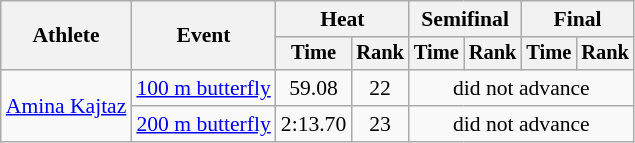<table class="wikitable" style="text-align:center; font-size:90%">
<tr>
<th rowspan="2">Athlete</th>
<th rowspan="2">Event</th>
<th colspan="2">Heat</th>
<th colspan="2">Semifinal</th>
<th colspan="2">Final</th>
</tr>
<tr style="font-size:95%">
<th>Time</th>
<th>Rank</th>
<th>Time</th>
<th>Rank</th>
<th>Time</th>
<th>Rank</th>
</tr>
<tr>
<td align=left rowspan=2><a href='#'>Amina Kajtaz</a></td>
<td align=left><a href='#'>100 m butterfly</a></td>
<td>59.08</td>
<td>22</td>
<td colspan=4>did not advance</td>
</tr>
<tr>
<td align=left><a href='#'>200 m butterfly</a></td>
<td>2:13.70</td>
<td>23</td>
<td colspan=4>did not advance</td>
</tr>
</table>
